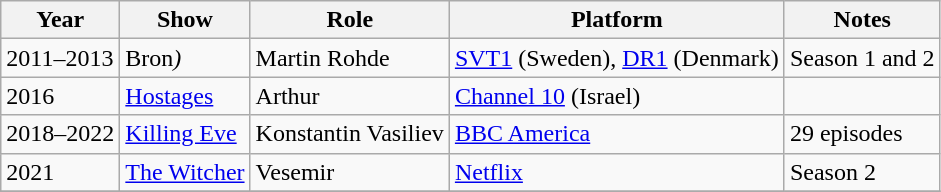<table class="wikitable">
<tr>
<th>Year</th>
<th>Show</th>
<th>Role</th>
<th>Platform</th>
<th>Notes</th>
</tr>
<tr>
<td>2011–2013</td>
<td>Bron<em>)</td>
<td>Martin Rohde</td>
<td><a href='#'>SVT1</a> (Sweden), <a href='#'>DR1</a> (Denmark)</td>
<td>Season 1 and 2</td>
</tr>
<tr>
<td>2016</td>
<td></em><a href='#'>Hostages</a><em></td>
<td>Arthur</td>
<td><a href='#'>Channel 10</a> (Israel)</td>
<td></td>
</tr>
<tr>
<td>2018–2022</td>
<td></em><a href='#'>Killing Eve</a><em></td>
<td>Konstantin Vasiliev</td>
<td><a href='#'>BBC America</a></td>
<td>29 episodes</td>
</tr>
<tr>
<td>2021</td>
<td></em><a href='#'>The Witcher</a><em></td>
<td>Vesemir</td>
<td><a href='#'>Netflix</a></td>
<td>Season 2</td>
</tr>
<tr>
</tr>
</table>
